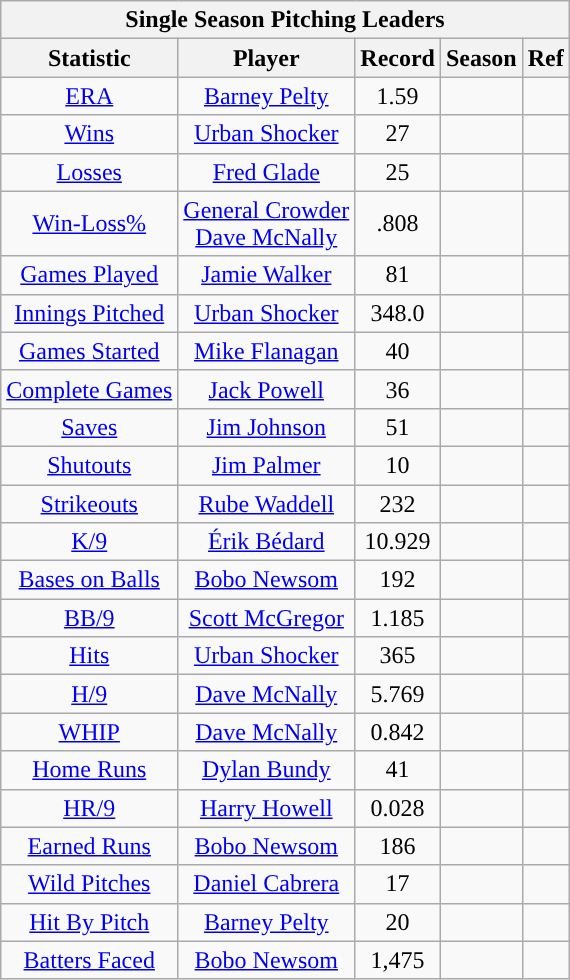<table class="wikitable sortable" style="text-align:center">
<tr>
<th colspan=5>Single Season Pitching Leaders</th>
</tr>
<tr>
<th scope="col">Statistic</th>
<th scope="col">Player</th>
<th scope="col" class="unsortable">Record</th>
<th scope="col">Season</th>
<th scope="col" class="unsortable">Ref</th>
</tr>
<tr>
<td><a href='#'>ERA</a></td>
<td><a href='#'>Barney Pelty</a></td>
<td>1.59</td>
<td></td>
<td></td>
</tr>
<tr>
<td><a href='#'>Wins</a></td>
<td><a href='#'>Urban Shocker</a></td>
<td>27</td>
<td></td>
<td></td>
</tr>
<tr>
<td><a href='#'>Losses</a></td>
<td><a href='#'>Fred Glade</a></td>
<td>25</td>
<td></td>
<td></td>
</tr>
<tr>
<td><a href='#'>Win-Loss%</a></td>
<td><a href='#'>General Crowder</a><br><a href='#'>Dave McNally</a></td>
<td>.808</td>
<td><br></td>
<td><br></td>
</tr>
<tr>
<td><a href='#'>Games Played</a></td>
<td><a href='#'>Jamie Walker</a></td>
<td>81</td>
<td></td>
<td></td>
</tr>
<tr>
<td><a href='#'>Innings Pitched</a></td>
<td><a href='#'>Urban Shocker</a></td>
<td>348.0</td>
<td></td>
<td></td>
</tr>
<tr>
<td><a href='#'>Games Started</a></td>
<td><a href='#'>Mike Flanagan</a></td>
<td>40</td>
<td></td>
<td></td>
</tr>
<tr>
<td><a href='#'>Complete Games</a></td>
<td><a href='#'>Jack Powell</a></td>
<td>36</td>
<td></td>
<td></td>
</tr>
<tr>
<td><a href='#'>Saves</a></td>
<td><a href='#'>Jim Johnson</a></td>
<td>51</td>
<td></td>
<td></td>
</tr>
<tr>
<td><a href='#'>Shutouts</a></td>
<td><a href='#'>Jim Palmer</a></td>
<td>10</td>
<td></td>
<td></td>
</tr>
<tr>
<td><a href='#'>Strikeouts</a></td>
<td><a href='#'>Rube Waddell</a></td>
<td>232</td>
<td></td>
<td></td>
</tr>
<tr>
<td><a href='#'>K/9</a></td>
<td><a href='#'>Érik Bédard</a></td>
<td>10.929</td>
<td></td>
<td></td>
</tr>
<tr>
<td><a href='#'>Bases on Balls</a></td>
<td><a href='#'>Bobo Newsom</a></td>
<td>192</td>
<td></td>
<td></td>
</tr>
<tr>
<td><a href='#'>BB/9</a></td>
<td><a href='#'>Scott McGregor</a></td>
<td>1.185</td>
<td></td>
<td></td>
</tr>
<tr>
<td><a href='#'>Hits</a></td>
<td><a href='#'>Urban Shocker</a></td>
<td>365</td>
<td></td>
<td></td>
</tr>
<tr>
<td><a href='#'>H/9</a></td>
<td><a href='#'>Dave McNally</a></td>
<td>5.769</td>
<td></td>
<td></td>
</tr>
<tr>
<td><a href='#'>WHIP</a></td>
<td><a href='#'>Dave McNally</a></td>
<td>0.842</td>
<td></td>
<td></td>
</tr>
<tr>
<td><a href='#'>Home Runs</a></td>
<td><a href='#'>Dylan Bundy</a></td>
<td>41</td>
<td></td>
<td></td>
</tr>
<tr>
<td><a href='#'>HR/9</a></td>
<td><a href='#'>Harry Howell</a></td>
<td>0.028</td>
<td></td>
<td></td>
</tr>
<tr>
<td><a href='#'>Earned Runs</a></td>
<td><a href='#'>Bobo Newsom</a></td>
<td>186</td>
<td></td>
<td></td>
</tr>
<tr>
<td><a href='#'>Wild Pitches</a></td>
<td><a href='#'>Daniel Cabrera</a></td>
<td>17</td>
<td></td>
<td></td>
</tr>
<tr>
<td><a href='#'>Hit By Pitch</a></td>
<td><a href='#'>Barney Pelty</a></td>
<td>20</td>
<td></td>
<td></td>
</tr>
<tr>
<td><a href='#'>Batters Faced</a></td>
<td><a href='#'>Bobo Newsom</a></td>
<td>1,475</td>
<td></td>
<td></td>
</tr>
</table>
